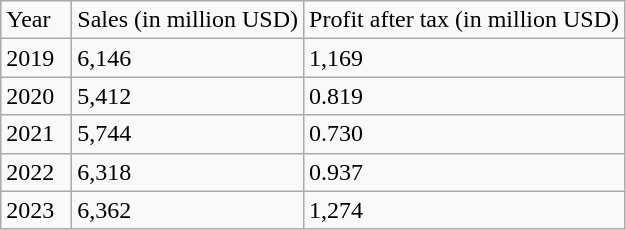<table class="wikitable">
<tr>
<td>Year</td>
<td>Sales (in million USD)</td>
<td>Profit after tax (in million USD)</td>
</tr>
<tr>
<td>2019  </td>
<td>6,146</td>
<td>1,169</td>
</tr>
<tr>
<td>2020</td>
<td>5,412</td>
<td>0.819</td>
</tr>
<tr>
<td>2021</td>
<td>5,744</td>
<td>0.730</td>
</tr>
<tr>
<td>2022</td>
<td>6,318</td>
<td>0.937</td>
</tr>
<tr>
<td>2023</td>
<td>6,362</td>
<td>1,274</td>
</tr>
</table>
